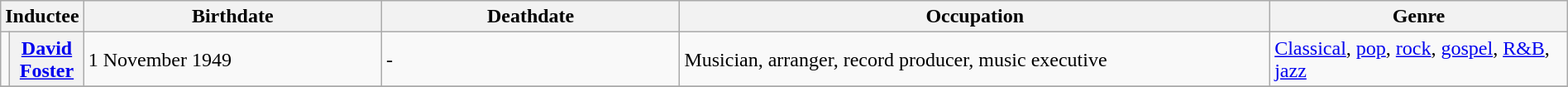<table class="wikitable" width="100%">
<tr>
<th colspan=2>Inductee</th>
<th width="20%">Birthdate</th>
<th width="20%">Deathdate</th>
<th width="40%">Occupation</th>
<th width="40%">Genre</th>
</tr>
<tr>
<td></td>
<th><a href='#'>David Foster</a></th>
<td>1 November 1949</td>
<td>-</td>
<td>Musician, arranger, record producer, music executive</td>
<td><a href='#'>Classical</a>, <a href='#'>pop</a>, <a href='#'>rock</a>, <a href='#'>gospel</a>, <a href='#'>R&B</a>, <a href='#'>jazz</a></td>
</tr>
<tr>
</tr>
</table>
